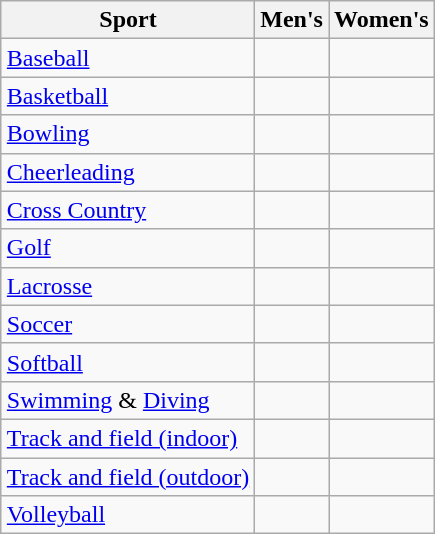<table class="wikitable" style="float:right"; text-align:center">
<tr>
<th>Sport</th>
<th>Men's</th>
<th>Women's</th>
</tr>
<tr>
<td><a href='#'>Baseball</a></td>
<td></td>
<td></td>
</tr>
<tr>
<td><a href='#'>Basketball</a></td>
<td></td>
<td></td>
</tr>
<tr>
<td><a href='#'>Bowling</a></td>
<td></td>
<td></td>
</tr>
<tr>
<td><a href='#'>Cheerleading</a></td>
<td></td>
<td></td>
</tr>
<tr>
<td><a href='#'>Cross Country</a></td>
<td></td>
<td></td>
</tr>
<tr>
<td><a href='#'>Golf</a></td>
<td></td>
<td></td>
</tr>
<tr>
<td><a href='#'>Lacrosse</a></td>
<td></td>
<td></td>
</tr>
<tr>
<td><a href='#'>Soccer</a></td>
<td></td>
<td></td>
</tr>
<tr>
<td><a href='#'>Softball</a></td>
<td></td>
<td></td>
</tr>
<tr>
<td><a href='#'>Swimming</a> & <a href='#'>Diving</a></td>
<td></td>
<td></td>
</tr>
<tr>
<td><a href='#'>Track and field (indoor)</a></td>
<td></td>
<td></td>
</tr>
<tr>
<td><a href='#'>Track and field (outdoor)</a></td>
<td></td>
<td></td>
</tr>
<tr>
<td><a href='#'>Volleyball</a></td>
<td></td>
<td></td>
</tr>
</table>
